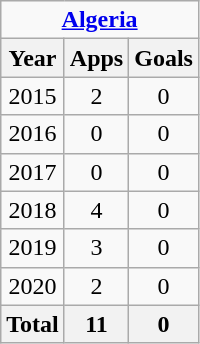<table class="wikitable" style="text-align:center">
<tr>
<td colspan="3"><strong><a href='#'>Algeria</a></strong></td>
</tr>
<tr>
<th>Year</th>
<th>Apps</th>
<th>Goals</th>
</tr>
<tr>
<td>2015</td>
<td>2</td>
<td>0</td>
</tr>
<tr>
<td>2016</td>
<td>0</td>
<td>0</td>
</tr>
<tr>
<td>2017</td>
<td>0</td>
<td>0</td>
</tr>
<tr>
<td>2018</td>
<td>4</td>
<td>0</td>
</tr>
<tr>
<td>2019</td>
<td>3</td>
<td>0</td>
</tr>
<tr>
<td>2020</td>
<td>2</td>
<td>0</td>
</tr>
<tr>
<th>Total</th>
<th>11</th>
<th>0</th>
</tr>
</table>
